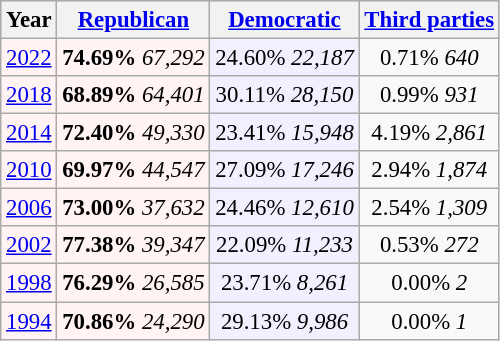<table class="wikitable" style="font-size:95%;">
<tr bgcolor=lightgrey>
<th>Year</th>
<th><a href='#'>Republican</a></th>
<th><a href='#'>Democratic</a></th>
<th><a href='#'>Third parties</a></th>
</tr>
<tr>
<td align="center" bgcolor="#fff3f3"><a href='#'>2022</a></td>
<td align="center" bgcolor="#fff3f3"><strong>74.69%</strong> <em>67,292</em></td>
<td align="center" bgcolor="#f0f0ff">24.60% <em>22,187</em></td>
<td align="center">0.71% <em>640</em></td>
</tr>
<tr>
<td align="center" bgcolor="#fff3f3"><a href='#'>2018</a></td>
<td align="center" bgcolor="#fff3f3"><strong>68.89%</strong> <em>64,401</em></td>
<td align="center" bgcolor="#f0f0ff">30.11% <em>28,150</em></td>
<td align="center">0.99% <em>931</em></td>
</tr>
<tr>
<td align="center" bgcolor="#fff3f3"><a href='#'>2014</a></td>
<td align="center" bgcolor="#fff3f3"><strong>72.40%</strong> <em>49,330</em></td>
<td align="center" bgcolor="#f0f0ff">23.41% <em>15,948</em></td>
<td align="center">4.19% <em>2,861</em></td>
</tr>
<tr>
<td align="center" bgcolor="#fff3f3"><a href='#'>2010</a></td>
<td align="center" bgcolor="#fff3f3"><strong>69.97%</strong> <em>44,547</em></td>
<td align="center" bgcolor="#f0f0ff">27.09% <em>17,246</em></td>
<td align="center">2.94% <em>1,874</em></td>
</tr>
<tr>
<td align="center" bgcolor="#fff3f3"><a href='#'>2006</a></td>
<td align="center" bgcolor="#fff3f3"><strong>73.00%</strong> <em>37,632</em></td>
<td align="center" bgcolor="#f0f0ff">24.46% <em>12,610</em></td>
<td align="center">2.54% <em>1,309</em></td>
</tr>
<tr>
<td align="center" bgcolor="#fff3f3"><a href='#'>2002</a></td>
<td align="center" bgcolor="#fff3f3"><strong>77.38%</strong> <em>39,347</em></td>
<td align="center" bgcolor="#f0f0ff">22.09% <em>11,233</em></td>
<td align="center">0.53% <em>272</em></td>
</tr>
<tr>
<td align="center" bgcolor="#fff3f3"><a href='#'>1998</a></td>
<td align="center" bgcolor="#fff3f3"><strong>76.29%</strong> <em>26,585</em></td>
<td align="center" bgcolor="#f0f0ff">23.71% <em>8,261</em></td>
<td align="center">0.00% <em>2</em></td>
</tr>
<tr>
<td align="center" bgcolor="#fff3f3"><a href='#'>1994</a></td>
<td align="center" bgcolor="#fff3f3"><strong>70.86%</strong> <em>24,290</em></td>
<td align="center" bgcolor="#f0f0ff">29.13% <em>9,986</em></td>
<td align="center">0.00% <em>1</em></td>
</tr>
</table>
